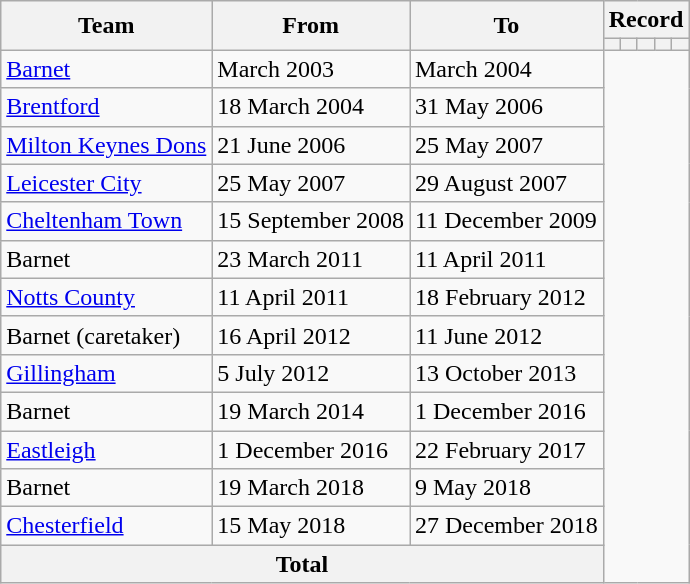<table class=wikitable style="text-align: center">
<tr>
<th rowspan=2>Team</th>
<th rowspan=2>From</th>
<th rowspan=2>To</th>
<th colspan=5>Record</th>
</tr>
<tr>
<th></th>
<th></th>
<th></th>
<th></th>
<th></th>
</tr>
<tr>
<td align=left><a href='#'>Barnet</a></td>
<td align=left>March 2003</td>
<td align=left>March 2004<br></td>
</tr>
<tr>
<td align=left><a href='#'>Brentford</a></td>
<td align=left>18 March 2004</td>
<td align=left>31 May 2006<br></td>
</tr>
<tr>
<td align=left><a href='#'>Milton Keynes Dons</a></td>
<td align=left>21 June 2006</td>
<td align=left>25 May 2007<br></td>
</tr>
<tr>
<td align=left><a href='#'>Leicester City</a></td>
<td align=left>25 May 2007</td>
<td align=left>29 August 2007<br></td>
</tr>
<tr>
<td align=left><a href='#'>Cheltenham Town</a></td>
<td align=left>15 September 2008</td>
<td align=left>11 December 2009<br></td>
</tr>
<tr>
<td align=left>Barnet</td>
<td align=left>23 March 2011</td>
<td align=left>11 April 2011<br></td>
</tr>
<tr>
<td align=left><a href='#'>Notts County</a></td>
<td align=left>11 April 2011</td>
<td align=left>18 February 2012<br></td>
</tr>
<tr>
<td align=left>Barnet (caretaker)</td>
<td align=left>16 April 2012</td>
<td align=left>11 June 2012<br></td>
</tr>
<tr>
<td align=left><a href='#'>Gillingham</a></td>
<td align=left>5 July 2012</td>
<td align=left>13 October 2013<br></td>
</tr>
<tr>
<td align=left>Barnet</td>
<td align=left>19 March 2014</td>
<td align=left>1 December 2016<br></td>
</tr>
<tr>
<td align=left><a href='#'>Eastleigh</a></td>
<td align=left>1 December 2016</td>
<td align=left>22 February 2017<br></td>
</tr>
<tr>
<td align=left>Barnet</td>
<td align=left>19 March 2018</td>
<td align=left>9 May 2018<br></td>
</tr>
<tr>
<td align=left><a href='#'>Chesterfield</a></td>
<td align=left>15 May 2018</td>
<td align=left>27 December 2018<br></td>
</tr>
<tr>
<th colspan=3>Total<br></th>
</tr>
</table>
